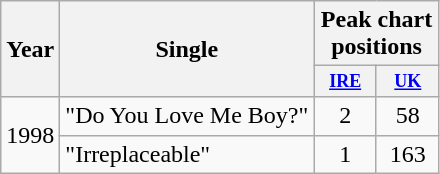<table class="wikitable" style=text-align:center;>
<tr>
<th rowspan="2">Year</th>
<th rowspan="2">Single</th>
<th colspan="2">Peak chart positions</th>
</tr>
<tr>
<th style="width:3em;font-size:75%;"><a href='#'>IRE</a></th>
<th style="width:3em;font-size:75%;"><a href='#'>UK</a></th>
</tr>
<tr>
<td rowspan="2">1998</td>
<td align="left">"Do You Love Me Boy?"</td>
<td>2</td>
<td>58</td>
</tr>
<tr>
<td align="left">"Irreplaceable"</td>
<td>1</td>
<td>163</td>
</tr>
</table>
